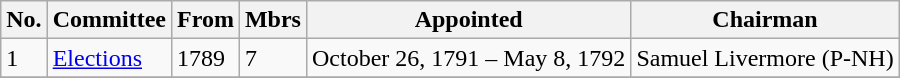<table class="wikitable">
<tr valign=bottom>
<th>No.</th>
<th>Committee</th>
<th>From</th>
<th>Mbrs</th>
<th>Appointed</th>
<th>Chairman</th>
</tr>
<tr>
<td>1</td>
<td><a href='#'>Elections</a></td>
<td>1789</td>
<td>7</td>
<td>October 26, 1791 – May 8, 1792</td>
<td>Samuel Livermore (P-NH)</td>
</tr>
<tr>
</tr>
</table>
